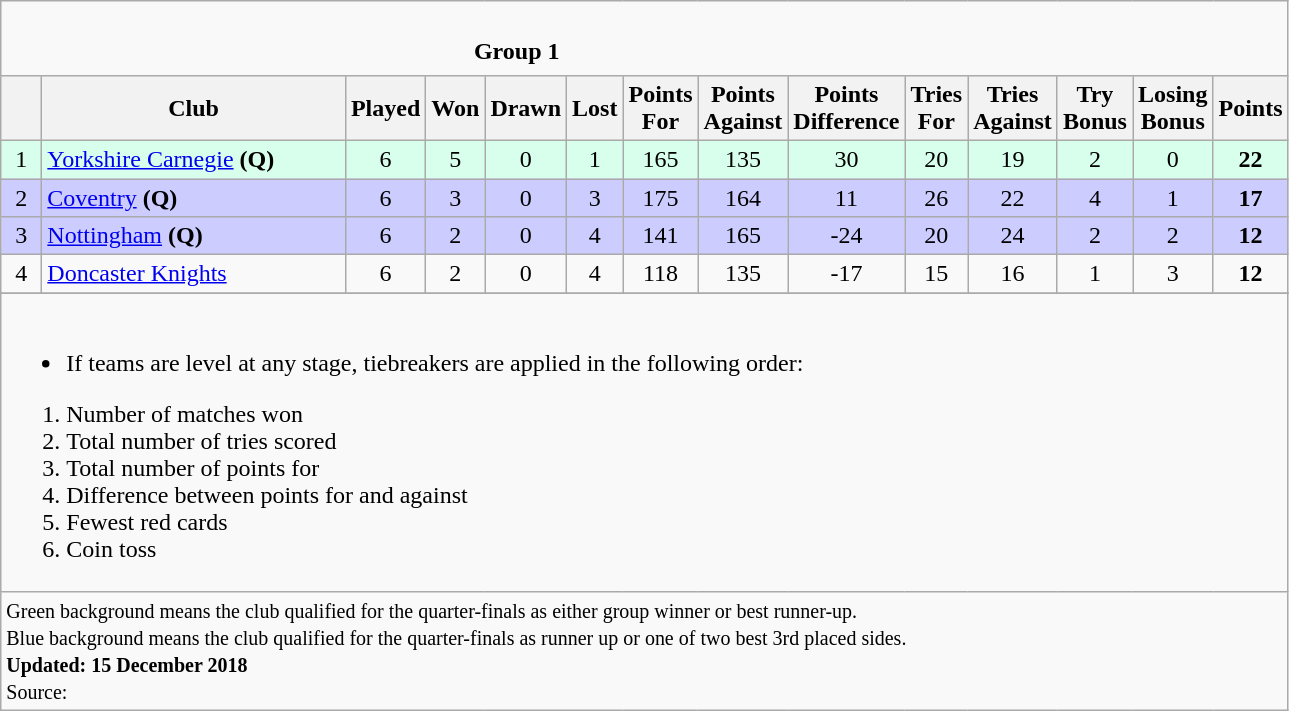<table class="wikitable" style="text-align: center;">
<tr>
<td colspan="15" cellpadding="0" cellspacing="0"><br><table border="0" width="80%" cellpadding="0" cellspacing="0">
<tr>
<td width=20% style="border:0px"></td>
<td style="border:0px"><strong>Group 1</strong></td>
<td width=20% style="border:0px" align=right></td>
</tr>
</table>
</td>
</tr>
<tr>
<th bgcolor="#efefef" width="20"></th>
<th bgcolor="#efefef" width="195">Club</th>
<th bgcolor="#efefef" width="20">Played</th>
<th bgcolor="#efefef" width="20">Won</th>
<th bgcolor="#efefef" width="20">Drawn</th>
<th bgcolor="#efefef" width="20">Lost</th>
<th bgcolor="#efefef" width="20">Points For</th>
<th bgcolor="#efefef" width="20">Points Against</th>
<th bgcolor="#efefef" width="20">Points Difference</th>
<th bgcolor="#efefef" width="20">Tries For</th>
<th bgcolor="#efefef" width="20">Tries Against</th>
<th bgcolor="#efefef" width="20">Try Bonus</th>
<th bgcolor="#efefef" width="20">Losing Bonus</th>
<th bgcolor="#efefef" width="20">Points</th>
</tr>
<tr bgcolor=#d8ffeb align=center>
<td>1</td>
<td style="text-align:left;"><a href='#'>Yorkshire Carnegie</a> <strong>(Q)</strong></td>
<td>6</td>
<td>5</td>
<td>0</td>
<td>1</td>
<td>165</td>
<td>135</td>
<td>30</td>
<td>20</td>
<td>19</td>
<td>2</td>
<td>0</td>
<td><strong>22</strong></td>
</tr>
<tr bgcolor=#ccccff align=center>
<td>2</td>
<td style="text-align:left;"><a href='#'>Coventry</a> <strong>(Q)</strong></td>
<td>6</td>
<td>3</td>
<td>0</td>
<td>3</td>
<td>175</td>
<td>164</td>
<td>11</td>
<td>26</td>
<td>22</td>
<td>4</td>
<td>1</td>
<td><strong>17</strong></td>
</tr>
<tr bgcolor=#ccccff align=center>
<td>3</td>
<td style="text-align:left;"><a href='#'>Nottingham</a> <strong>(Q)</strong></td>
<td>6</td>
<td>2</td>
<td>0</td>
<td>4</td>
<td>141</td>
<td>165</td>
<td>-24</td>
<td>20</td>
<td>24</td>
<td>2</td>
<td>2</td>
<td><strong>12</strong></td>
</tr>
<tr>
<td>4</td>
<td style="text-align:left;"><a href='#'>Doncaster Knights</a></td>
<td>6</td>
<td>2</td>
<td>0</td>
<td>4</td>
<td>118</td>
<td>135</td>
<td>-17</td>
<td>15</td>
<td>16</td>
<td>1</td>
<td>3</td>
<td><strong>12</strong></td>
</tr>
<tr>
</tr>
<tr | style="text-align:left;" |>
<td colspan="15"><br><ul><li>If teams are level at any stage, tiebreakers are applied in the following order:</li></ul><ol><li>Number of matches won</li><li>Total number of tries scored</li><li>Total number of points for</li><li>Difference between points for and against</li><li>Fewest red cards</li><li>Coin toss</li></ol></td>
</tr>
<tr | style="text-align:left;" |>
<td colspan="15" style="border:0px"><small><span>Green background</span> means the club qualified for the quarter-finals as either group winner or best runner-up.<br><span>Blue background</span> means the club qualified for the quarter-finals as runner up or one of two best 3rd placed sides.<br><strong>Updated: 15 December 2018</strong><br>Source: </small></td>
</tr>
</table>
